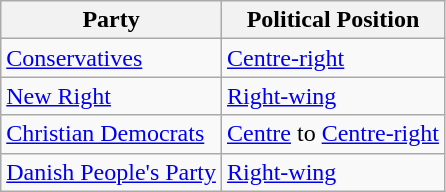<table class="wikitable mw-collapsible mw-collapsed">
<tr>
<th>Party</th>
<th>Political Position</th>
</tr>
<tr>
<td><a href='#'>Conservatives</a></td>
<td><a href='#'>Centre-right</a></td>
</tr>
<tr>
<td><a href='#'>New Right</a></td>
<td><a href='#'>Right-wing</a></td>
</tr>
<tr>
<td><a href='#'>Christian Democrats</a></td>
<td><a href='#'>Centre</a> to <a href='#'>Centre-right</a></td>
</tr>
<tr>
<td><a href='#'>Danish People's Party</a></td>
<td><a href='#'>Right-wing</a></td>
</tr>
</table>
